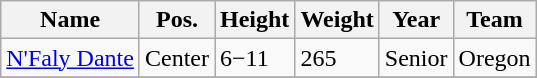<table class="wikitable sortable" border="1">
<tr>
<th>Name</th>
<th>Pos.</th>
<th>Height</th>
<th>Weight</th>
<th>Year</th>
<th>Team</th>
</tr>
<tr>
<td><a href='#'>N'Faly Dante</a></td>
<td>Center</td>
<td>6−11</td>
<td>265</td>
<td>Senior</td>
<td>Oregon</td>
</tr>
<tr>
</tr>
</table>
